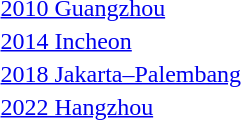<table>
<tr>
<td><a href='#'>2010 Guangzhou</a></td>
<td></td>
<td></td>
<td></td>
</tr>
<tr>
<td><a href='#'>2014 Incheon</a></td>
<td></td>
<td></td>
<td></td>
</tr>
<tr>
<td><a href='#'>2018 Jakarta–Palembang</a></td>
<td></td>
<td></td>
<td></td>
</tr>
<tr>
<td><a href='#'>2022 Hangzhou</a></td>
<td></td>
<td></td>
<td></td>
</tr>
<tr>
</tr>
</table>
